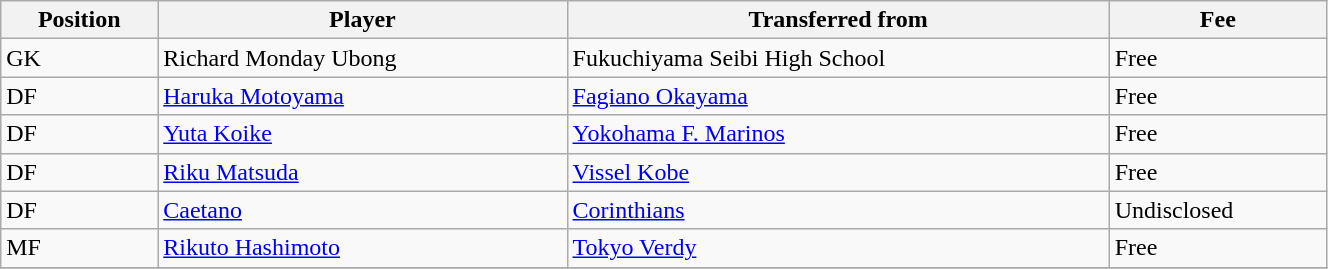<table class="wikitable sortable" style="width:70%; text-align:center; font-size:100%; text-align:left;">
<tr>
<th>Position</th>
<th>Player</th>
<th>Transferred from</th>
<th>Fee</th>
</tr>
<tr>
<td>GK</td>
<td> Richard Monday Ubong</td>
<td> Fukuchiyama Seibi High School</td>
<td>Free </td>
</tr>
<tr>
<td>DF</td>
<td> <a href='#'>Haruka Motoyama</a></td>
<td> <a href='#'>Fagiano Okayama</a></td>
<td>Free </td>
</tr>
<tr>
<td>DF</td>
<td> <a href='#'>Yuta Koike</a></td>
<td> <a href='#'>Yokohama F. Marinos</a></td>
<td>Free </td>
</tr>
<tr>
<td>DF</td>
<td> <a href='#'>Riku Matsuda</a></td>
<td> <a href='#'>Vissel Kobe</a></td>
<td>Free  </td>
</tr>
<tr>
<td>DF</td>
<td> <a href='#'>Caetano</a></td>
<td> <a href='#'>Corinthians</a></td>
<td>Undisclosed </td>
</tr>
<tr>
<td>MF</td>
<td> <a href='#'>Rikuto Hashimoto</a></td>
<td> <a href='#'>Tokyo Verdy</a></td>
<td>Free </td>
</tr>
<tr>
</tr>
</table>
